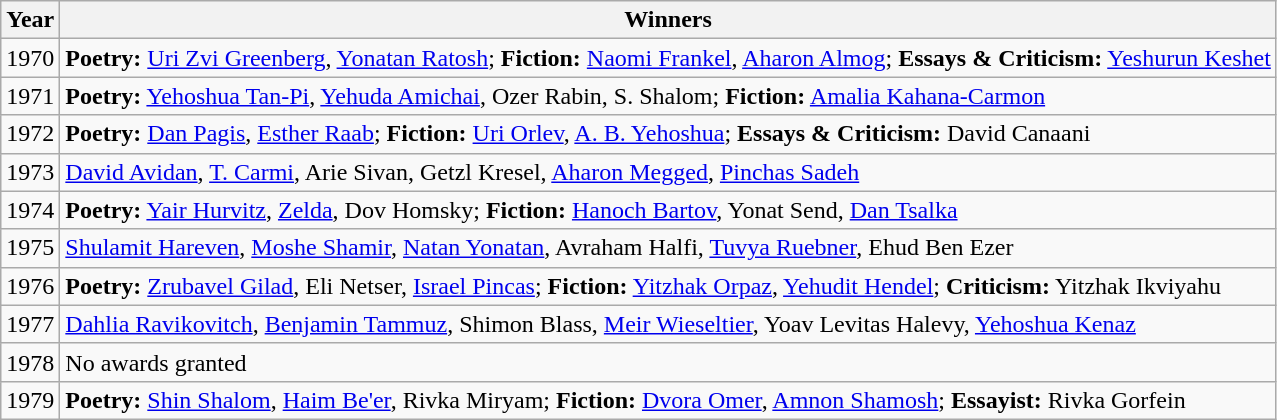<table class="wikitable">
<tr>
<th>Year</th>
<th>Winners</th>
</tr>
<tr>
<td>1970</td>
<td><strong>Poetry:</strong> <a href='#'>Uri Zvi Greenberg</a>, <a href='#'>Yonatan Ratosh</a>; <strong>Fiction:</strong> <a href='#'>Naomi Frankel</a>, <a href='#'>Aharon Almog</a>; <strong>Essays & Criticism:</strong> <a href='#'>Yeshurun Keshet</a></td>
</tr>
<tr>
<td>1971</td>
<td><strong>Poetry:</strong> <a href='#'>Yehoshua Tan-Pi</a>, <a href='#'>Yehuda Amichai</a>, Ozer Rabin, S. Shalom; <strong>Fiction:</strong> <a href='#'>Amalia Kahana-Carmon</a></td>
</tr>
<tr>
<td>1972</td>
<td><strong>Poetry:</strong> <a href='#'>Dan Pagis</a>, <a href='#'>Esther Raab</a>; <strong>Fiction:</strong> <a href='#'>Uri Orlev</a>, <a href='#'>A. B. Yehoshua</a>; <strong>Essays & Criticism:</strong> David Canaani</td>
</tr>
<tr>
<td>1973</td>
<td><a href='#'>David Avidan</a>, <a href='#'>T. Carmi</a>, Arie Sivan, Getzl Kresel, <a href='#'>Aharon Megged</a>, <a href='#'>Pinchas Sadeh</a></td>
</tr>
<tr>
<td>1974</td>
<td><strong>Poetry:</strong> <a href='#'>Yair Hurvitz</a>, <a href='#'>Zelda</a>, Dov Homsky; <strong>Fiction:</strong> <a href='#'>Hanoch Bartov</a>, Yonat Send, <a href='#'>Dan Tsalka</a></td>
</tr>
<tr>
<td>1975</td>
<td><a href='#'>Shulamit Hareven</a>, <a href='#'>Moshe Shamir</a>, <a href='#'>Natan Yonatan</a>, Avraham Halfi, <a href='#'>Tuvya Ruebner</a>, Ehud Ben Ezer</td>
</tr>
<tr>
<td>1976</td>
<td><strong>Poetry:</strong> <a href='#'>Zrubavel Gilad</a>, Eli Netser, <a href='#'>Israel Pincas</a>; <strong>Fiction:</strong> <a href='#'>Yitzhak Orpaz</a>, <a href='#'>Yehudit Hendel</a>; <strong>Criticism:</strong> Yitzhak Ikviyahu</td>
</tr>
<tr>
<td>1977</td>
<td><a href='#'>Dahlia Ravikovitch</a>, <a href='#'>Benjamin Tammuz</a>, Shimon Blass, <a href='#'>Meir Wieseltier</a>, Yoav Levitas Halevy, <a href='#'>Yehoshua Kenaz</a></td>
</tr>
<tr>
<td>1978</td>
<td>No awards granted</td>
</tr>
<tr>
<td>1979</td>
<td><strong>Poetry:</strong> <a href='#'>Shin Shalom</a>, <a href='#'>Haim Be'er</a>, Rivka Miryam; <strong>Fiction:</strong> <a href='#'>Dvora Omer</a>, <a href='#'>Amnon Shamosh</a>; <strong>Essayist:</strong> Rivka Gorfein</td>
</tr>
</table>
